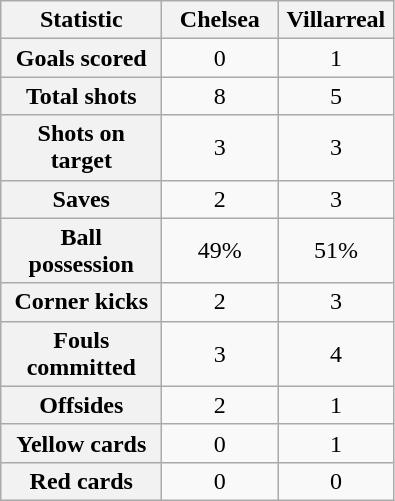<table class="wikitable plainrowheaders" style="text-align:center">
<tr>
<th scope="col" style="width:100px">Statistic</th>
<th scope="col" style="width:70px">Chelsea</th>
<th scope="col" style="width:70px">Villarreal</th>
</tr>
<tr>
<th scope=row>Goals scored</th>
<td>0</td>
<td>1</td>
</tr>
<tr>
<th scope=row>Total shots</th>
<td>8</td>
<td>5</td>
</tr>
<tr>
<th scope=row>Shots on target</th>
<td>3</td>
<td>3</td>
</tr>
<tr>
<th scope=row>Saves</th>
<td>2</td>
<td>3</td>
</tr>
<tr>
<th scope=row>Ball possession</th>
<td>49%</td>
<td>51%</td>
</tr>
<tr>
<th scope=row>Corner kicks</th>
<td>2</td>
<td>3</td>
</tr>
<tr>
<th scope=row>Fouls committed</th>
<td>3</td>
<td>4</td>
</tr>
<tr>
<th scope=row>Offsides</th>
<td>2</td>
<td>1</td>
</tr>
<tr>
<th scope=row>Yellow cards</th>
<td>0</td>
<td>1</td>
</tr>
<tr>
<th scope=row>Red cards</th>
<td>0</td>
<td>0</td>
</tr>
</table>
